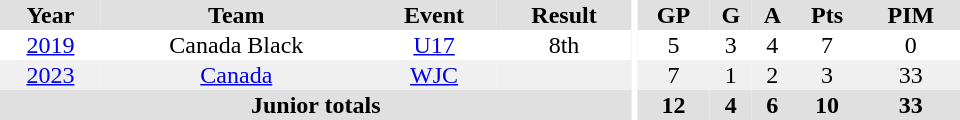<table border="0" cellpadding="1" cellspacing="0" ID="Table3" style="text-align:center; width:40em;">
<tr bgcolor="#e0e0e0">
<th>Year</th>
<th>Team</th>
<th>Event</th>
<th>Result</th>
<th rowspan="99" bgcolor="#ffffff"></th>
<th>GP</th>
<th>G</th>
<th>A</th>
<th>Pts</th>
<th>PIM</th>
</tr>
<tr>
<td><a href='#'>2019</a></td>
<td>Canada Black</td>
<td><a href='#'>U17</a></td>
<td>8th</td>
<td>5</td>
<td>3</td>
<td>4</td>
<td>7</td>
<td>0</td>
</tr>
<tr bgcolor="#f0f0f0">
<td><a href='#'>2023</a></td>
<td><a href='#'>Canada</a></td>
<td><a href='#'>WJC</a></td>
<td></td>
<td>7</td>
<td>1</td>
<td>2</td>
<td>3</td>
<td>33</td>
</tr>
<tr bgcolor="#e0e0e0">
<th colspan="4">Junior totals</th>
<th>12</th>
<th>4</th>
<th>6</th>
<th>10</th>
<th>33</th>
</tr>
</table>
